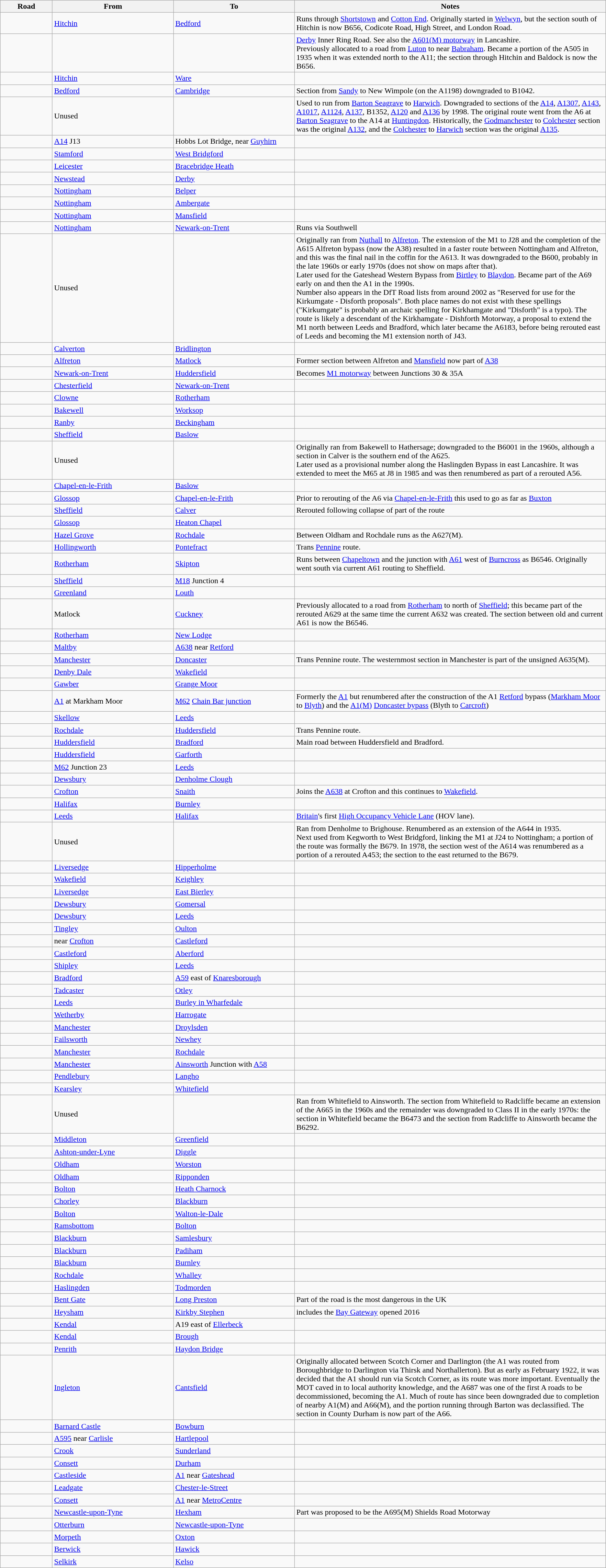<table class="wikitable">
<tr>
<th width=100px>Road</th>
<th width="20%">From</th>
<th width="20%">To</th>
<th>Notes</th>
</tr>
<tr>
<td></td>
<td><a href='#'>Hitchin</a></td>
<td><a href='#'>Bedford</a></td>
<td>Runs through <a href='#'>Shortstown</a> and <a href='#'>Cotton End</a>. Originally started in <a href='#'>Welwyn</a>, but the section south of Hitchin is now B656, Codicote Road, High Street, and London Road.</td>
</tr>
<tr>
<td></td>
<td></td>
<td></td>
<td><a href='#'>Derby</a> Inner Ring Road. See also the <a href='#'>A601(M) motorway</a> in Lancashire.<br>Previously allocated to a road from <a href='#'>Luton</a> to near <a href='#'>Babraham</a>. Became a portion of the A505 in 1935 when it was extended north to the A11; the section through Hitchin and Baldock is now the B656.</td>
</tr>
<tr>
<td></td>
<td><a href='#'>Hitchin</a></td>
<td><a href='#'>Ware</a></td>
<td></td>
</tr>
<tr>
<td></td>
<td><a href='#'>Bedford</a></td>
<td><a href='#'>Cambridge</a></td>
<td>Section from <a href='#'>Sandy</a> to New Wimpole (on the A1198) downgraded to B1042.</td>
</tr>
<tr>
<td></td>
<td>Unused</td>
<td></td>
<td>Used to run from <a href='#'>Barton Seagrave</a> to <a href='#'>Harwich</a>. Downgraded to sections of the <a href='#'>A14</a>, <a href='#'>A1307</a>, <a href='#'>A143</a>, <a href='#'>A1017</a>, <a href='#'>A1124</a>, <a href='#'>A137</a>, B1352, <a href='#'>A120</a> and <a href='#'>A136</a> by 1998. The original route went from the A6 at <a href='#'>Barton Seagrave</a> to the A14 at <a href='#'>Huntingdon</a>. Historically, the <a href='#'>Godmanchester</a> to <a href='#'>Colchester</a> section was the original <a href='#'>A132</a>, and the <a href='#'>Colchester</a> to <a href='#'>Harwich</a> section was the original <a href='#'>A135</a>.</td>
</tr>
<tr>
<td></td>
<td><a href='#'>A14</a> J13</td>
<td>Hobbs Lot Bridge, near <a href='#'>Guyhirn</a></td>
<td></td>
</tr>
<tr>
<td></td>
<td><a href='#'>Stamford</a></td>
<td><a href='#'>West Bridgford</a></td>
<td></td>
</tr>
<tr>
<td></td>
<td><a href='#'>Leicester</a></td>
<td><a href='#'>Bracebridge Heath</a></td>
<td></td>
</tr>
<tr>
<td></td>
<td><a href='#'>Newstead</a></td>
<td><a href='#'>Derby</a></td>
<td></td>
</tr>
<tr>
<td></td>
<td><a href='#'>Nottingham</a></td>
<td><a href='#'>Belper</a></td>
<td></td>
</tr>
<tr>
<td></td>
<td><a href='#'>Nottingham</a></td>
<td><a href='#'>Ambergate</a></td>
<td></td>
</tr>
<tr>
<td></td>
<td><a href='#'>Nottingham</a></td>
<td><a href='#'>Mansfield</a></td>
<td></td>
</tr>
<tr>
<td></td>
<td><a href='#'>Nottingham</a></td>
<td><a href='#'>Newark-on-Trent</a></td>
<td>Runs via Southwell</td>
</tr>
<tr>
<td></td>
<td>Unused</td>
<td></td>
<td>Originally ran from <a href='#'>Nuthall</a> to <a href='#'>Alfreton</a>. The extension of the M1 to J28 and the completion of the A615 Alfreton bypass (now the A38) resulted in a faster route between Nottingham and Alfreton, and this was the final nail in the coffin for the A613. It was downgraded to the B600, probably in the late 1960s or early 1970s (does not show on maps after that).<br>Later used for the Gateshead Western Bypass from <a href='#'>Birtley</a> to <a href='#'>Blaydon</a>. Became part of the A69 early on and then the A1 in the 1990s.<br>Number also appears in the DfT Road lists from around 2002 as "Reserved for use for the Kirkumgate - Disforth proposals". Both place names do not exist with these spellings ("Kirkumgate" is probably an archaic spelling for Kirkhamgate and "Disforth" is a typo). The route is likely a descendant of the Kirkhamgate - Dishforth Motorway, a proposal to extend the M1 north between Leeds and Bradford, which later became the A6183, before being rerouted east of Leeds and becoming the M1 extension north of J43.</td>
</tr>
<tr>
<td></td>
<td><a href='#'>Calverton</a></td>
<td><a href='#'>Bridlington</a></td>
<td></td>
</tr>
<tr>
<td></td>
<td><a href='#'>Alfreton</a></td>
<td><a href='#'>Matlock</a></td>
<td>Former section between Alfreton and <a href='#'>Mansfield</a> now part of <a href='#'>A38</a></td>
</tr>
<tr>
<td></td>
<td><a href='#'>Newark-on-Trent</a></td>
<td><a href='#'>Huddersfield</a></td>
<td>Becomes <a href='#'>M1 motorway</a> between Junctions 30 & 35A</td>
</tr>
<tr>
<td></td>
<td><a href='#'>Chesterfield</a></td>
<td><a href='#'>Newark-on-Trent</a></td>
<td></td>
</tr>
<tr>
<td></td>
<td><a href='#'>Clowne</a></td>
<td><a href='#'>Rotherham</a></td>
<td></td>
</tr>
<tr>
<td></td>
<td><a href='#'>Bakewell</a></td>
<td><a href='#'>Worksop</a></td>
<td></td>
</tr>
<tr>
<td></td>
<td><a href='#'>Ranby</a></td>
<td><a href='#'>Beckingham</a></td>
<td></td>
</tr>
<tr>
<td></td>
<td><a href='#'>Sheffield</a></td>
<td><a href='#'>Baslow</a></td>
<td></td>
</tr>
<tr>
<td></td>
<td>Unused</td>
<td></td>
<td>Originally ran from Bakewell to Hathersage; downgraded to the B6001 in the 1960s, although a section in Calver is the southern end of the A625.<br>Later used as a provisional number along the Haslingden Bypass in east Lancashire. It was extended to meet the M65 at J8 in 1985 and was then renumbered as part of a rerouted A56.</td>
</tr>
<tr>
<td></td>
<td><a href='#'>Chapel-en-le-Frith</a></td>
<td><a href='#'>Baslow</a></td>
<td></td>
</tr>
<tr>
<td></td>
<td><a href='#'>Glossop</a></td>
<td><a href='#'>Chapel-en-le-Frith</a></td>
<td>Prior to rerouting of the A6 via <a href='#'>Chapel-en-le-Frith</a> this used to go as far as <a href='#'>Buxton</a></td>
</tr>
<tr>
<td></td>
<td><a href='#'>Sheffield</a></td>
<td><a href='#'>Calver</a></td>
<td>Rerouted following collapse of part of the route</td>
</tr>
<tr>
<td></td>
<td><a href='#'>Glossop</a></td>
<td><a href='#'>Heaton Chapel</a></td>
<td></td>
</tr>
<tr>
<td></td>
<td><a href='#'>Hazel Grove</a></td>
<td><a href='#'>Rochdale</a></td>
<td>Between Oldham and Rochdale runs as the A627(M).</td>
</tr>
<tr>
<td></td>
<td><a href='#'>Hollingworth</a></td>
<td><a href='#'>Pontefract</a></td>
<td>Trans <a href='#'>Pennine</a> route.</td>
</tr>
<tr>
<td></td>
<td><a href='#'>Rotherham</a></td>
<td><a href='#'>Skipton</a></td>
<td>Runs between <a href='#'>Chapeltown</a> and the junction with <a href='#'>A61</a> west of <a href='#'>Burncross</a> as B6546. Originally went south via current A61 routing to Sheffield.</td>
</tr>
<tr>
<td></td>
<td><a href='#'>Sheffield</a></td>
<td><a href='#'>M18</a> Junction 4</td>
<td></td>
</tr>
<tr>
<td></td>
<td><a href='#'>Greenland</a></td>
<td><a href='#'>Louth</a></td>
<td></td>
</tr>
<tr>
<td></td>
<td>Matlock</td>
<td><a href='#'>Cuckney</a></td>
<td>Previously allocated to a road from <a href='#'>Rotherham</a> to north of <a href='#'>Sheffield</a>; this became part of the rerouted A629 at the same time the current A632 was created. The section between old and current A61 is now the B6546.</td>
</tr>
<tr>
<td></td>
<td><a href='#'>Rotherham</a></td>
<td><a href='#'>New Lodge</a></td>
<td></td>
</tr>
<tr>
<td></td>
<td><a href='#'>Maltby</a></td>
<td><a href='#'>A638</a> near <a href='#'>Retford</a></td>
<td></td>
</tr>
<tr>
<td></td>
<td><a href='#'>Manchester</a></td>
<td><a href='#'>Doncaster</a></td>
<td>Trans Pennine route. The westernmost section in Manchester is part of the unsigned A635(M).</td>
</tr>
<tr>
<td></td>
<td><a href='#'>Denby Dale</a></td>
<td><a href='#'>Wakefield</a></td>
<td></td>
</tr>
<tr>
<td></td>
<td><a href='#'>Gawber</a></td>
<td><a href='#'>Grange Moor</a></td>
<td></td>
</tr>
<tr>
<td></td>
<td><a href='#'>A1</a> at Markham Moor</td>
<td><a href='#'>M62</a> <a href='#'>Chain Bar junction</a></td>
<td>Formerly the <a href='#'>A1</a> but renumbered after the construction of the A1 <a href='#'>Retford</a> bypass (<a href='#'>Markham Moor</a> to <a href='#'>Blyth</a>) and the <a href='#'>A1(M)</a> <a href='#'>Doncaster bypass</a> (Blyth to <a href='#'>Carcroft</a>)</td>
</tr>
<tr>
<td></td>
<td><a href='#'>Skellow</a></td>
<td><a href='#'>Leeds</a></td>
<td></td>
</tr>
<tr>
<td></td>
<td><a href='#'>Rochdale</a></td>
<td><a href='#'>Huddersfield</a></td>
<td>Trans Pennine route.</td>
</tr>
<tr>
<td></td>
<td><a href='#'>Huddersfield</a></td>
<td><a href='#'>Bradford</a></td>
<td>Main road between Huddersfield and Bradford.</td>
</tr>
<tr>
<td></td>
<td><a href='#'>Huddersfield</a></td>
<td><a href='#'>Garforth</a></td>
<td></td>
</tr>
<tr>
<td></td>
<td><a href='#'>M62</a> Junction 23</td>
<td><a href='#'>Leeds</a></td>
<td></td>
</tr>
<tr>
<td></td>
<td><a href='#'>Dewsbury</a></td>
<td><a href='#'>Denholme Clough</a></td>
<td></td>
</tr>
<tr>
<td></td>
<td><a href='#'>Crofton</a></td>
<td><a href='#'>Snaith</a></td>
<td>Joins the <a href='#'>A638</a> at Crofton and this continues to <a href='#'>Wakefield</a>.</td>
</tr>
<tr>
<td></td>
<td><a href='#'>Halifax</a></td>
<td><a href='#'>Burnley</a></td>
<td></td>
</tr>
<tr>
<td></td>
<td><a href='#'>Leeds</a></td>
<td><a href='#'>Halifax</a></td>
<td><a href='#'>Britain</a>'s first <a href='#'>High Occupancy Vehicle Lane</a>  (HOV lane).</td>
</tr>
<tr>
<td></td>
<td>Unused</td>
<td></td>
<td>Ran from Denholme to Brighouse. Renumbered as an extension of the A644 in 1935.<br>Next used from Kegworth to West Bridgford, linking the M1 at J24 to Nottingham; a portion of the route was formally the B679. In 1978, the section west of the A614 was renumbered as a portion of a rerouted A453; the section to the east returned to the B679.</td>
</tr>
<tr>
<td></td>
<td><a href='#'>Liversedge</a></td>
<td><a href='#'>Hipperholme</a></td>
<td></td>
</tr>
<tr>
<td></td>
<td><a href='#'>Wakefield</a></td>
<td><a href='#'>Keighley</a></td>
<td></td>
</tr>
<tr>
<td></td>
<td><a href='#'>Liversedge</a></td>
<td><a href='#'>East Bierley</a></td>
<td></td>
</tr>
<tr>
<td></td>
<td><a href='#'>Dewsbury</a></td>
<td><a href='#'>Gomersal</a></td>
<td></td>
</tr>
<tr>
<td></td>
<td><a href='#'>Dewsbury</a></td>
<td><a href='#'>Leeds</a></td>
<td></td>
</tr>
<tr>
<td></td>
<td><a href='#'>Tingley</a></td>
<td><a href='#'>Oulton</a></td>
<td></td>
</tr>
<tr>
<td></td>
<td>near <a href='#'>Crofton</a></td>
<td><a href='#'>Castleford</a></td>
<td></td>
</tr>
<tr>
<td></td>
<td><a href='#'>Castleford</a></td>
<td><a href='#'>Aberford</a></td>
<td></td>
</tr>
<tr>
<td></td>
<td><a href='#'>Shipley</a></td>
<td><a href='#'>Leeds</a></td>
<td></td>
</tr>
<tr>
<td></td>
<td><a href='#'>Bradford</a></td>
<td><a href='#'>A59</a> east of <a href='#'>Knaresborough</a></td>
<td></td>
</tr>
<tr>
<td></td>
<td><a href='#'>Tadcaster</a></td>
<td><a href='#'>Otley</a></td>
<td></td>
</tr>
<tr>
<td></td>
<td><a href='#'>Leeds</a></td>
<td><a href='#'>Burley in Wharfedale</a></td>
<td></td>
</tr>
<tr>
<td></td>
<td><a href='#'>Wetherby</a></td>
<td><a href='#'>Harrogate</a></td>
<td></td>
</tr>
<tr>
<td></td>
<td><a href='#'>Manchester</a></td>
<td><a href='#'>Droylsden</a></td>
<td></td>
</tr>
<tr>
<td></td>
<td><a href='#'>Failsworth</a></td>
<td><a href='#'>Newhey</a></td>
<td></td>
</tr>
<tr>
<td></td>
<td><a href='#'>Manchester</a></td>
<td><a href='#'>Rochdale</a></td>
<td></td>
</tr>
<tr>
<td></td>
<td><a href='#'>Manchester</a></td>
<td><a href='#'>Ainsworth</a> Junction with <a href='#'>A58</a></td>
<td></td>
</tr>
<tr>
<td></td>
<td><a href='#'>Pendlebury</a></td>
<td><a href='#'>Langho</a></td>
<td></td>
</tr>
<tr>
<td></td>
<td><a href='#'>Kearsley</a></td>
<td><a href='#'>Whitefield</a></td>
<td></td>
</tr>
<tr>
<td></td>
<td>Unused</td>
<td></td>
<td>Ran from Whitefield to Ainsworth. The section from Whitefield to Radcliffe became an extension of the A665 in the 1960s and the remainder was downgraded to Class II in the early 1970s: the section in Whitefield became the B6473 and the section from Radcliffe to Ainsworth became the B6292.</td>
</tr>
<tr>
<td></td>
<td><a href='#'>Middleton</a></td>
<td><a href='#'>Greenfield</a></td>
<td></td>
</tr>
<tr>
<td></td>
<td><a href='#'>Ashton-under-Lyne</a></td>
<td><a href='#'>Diggle</a></td>
<td></td>
</tr>
<tr>
<td></td>
<td><a href='#'>Oldham</a></td>
<td><a href='#'>Worston</a></td>
<td></td>
</tr>
<tr>
<td></td>
<td><a href='#'>Oldham</a></td>
<td><a href='#'>Ripponden</a></td>
<td></td>
</tr>
<tr>
<td></td>
<td><a href='#'>Bolton</a></td>
<td><a href='#'>Heath Charnock</a></td>
<td></td>
</tr>
<tr>
<td></td>
<td><a href='#'>Chorley</a></td>
<td><a href='#'>Blackburn</a></td>
<td></td>
</tr>
<tr>
<td></td>
<td><a href='#'>Bolton</a></td>
<td><a href='#'>Walton-le-Dale</a></td>
<td></td>
</tr>
<tr>
<td></td>
<td><a href='#'>Ramsbottom</a></td>
<td><a href='#'>Bolton</a></td>
<td></td>
</tr>
<tr>
<td></td>
<td><a href='#'>Blackburn</a></td>
<td><a href='#'>Samlesbury</a></td>
<td></td>
</tr>
<tr>
<td></td>
<td><a href='#'>Blackburn</a></td>
<td><a href='#'>Padiham</a></td>
<td></td>
</tr>
<tr>
<td></td>
<td><a href='#'>Blackburn</a></td>
<td><a href='#'>Burnley</a></td>
<td></td>
</tr>
<tr>
<td></td>
<td><a href='#'>Rochdale</a></td>
<td><a href='#'>Whalley</a></td>
<td></td>
</tr>
<tr>
<td></td>
<td><a href='#'>Haslingden</a></td>
<td><a href='#'>Todmorden</a></td>
<td></td>
</tr>
<tr>
<td></td>
<td><a href='#'>Bent Gate</a></td>
<td><a href='#'>Long Preston</a></td>
<td>Part of the road is the  most dangerous in the UK</td>
</tr>
<tr>
<td></td>
<td><a href='#'>Heysham</a></td>
<td><a href='#'>Kirkby Stephen</a></td>
<td>includes the <a href='#'>Bay Gateway</a> opened 2016</td>
</tr>
<tr>
<td></td>
<td><a href='#'>Kendal</a></td>
<td>A19 east of <a href='#'>Ellerbeck</a></td>
<td></td>
</tr>
<tr>
<td></td>
<td><a href='#'>Kendal</a></td>
<td><a href='#'>Brough</a></td>
<td></td>
</tr>
<tr>
<td></td>
<td><a href='#'>Penrith</a></td>
<td><a href='#'>Haydon Bridge</a></td>
<td></td>
</tr>
<tr>
<td></td>
<td><a href='#'>Ingleton</a></td>
<td><a href='#'>Cantsfield</a></td>
<td>Originally allocated between Scotch Corner and Darlington (the A1 was routed from Boroughbridge to Darlington via Thirsk and Northallerton). But as early as February 1922, it was decided that the A1 should run via Scotch Corner, as its route was more important. Eventually the MOT caved in to local authority knowledge, and the A687 was one of the first A roads to be decommissioned, becoming the A1. Much of route has since been downgraded due to completion of nearby A1(M) and A66(M), and the portion running through Barton was declassified. The section in County Durham is now part of the A66.</td>
</tr>
<tr>
<td></td>
<td><a href='#'>Barnard Castle</a></td>
<td><a href='#'>Bowburn</a></td>
<td></td>
</tr>
<tr>
<td></td>
<td><a href='#'>A595</a> near <a href='#'>Carlisle</a></td>
<td><a href='#'>Hartlepool</a></td>
<td></td>
</tr>
<tr>
<td></td>
<td><a href='#'>Crook</a></td>
<td><a href='#'>Sunderland</a></td>
<td></td>
</tr>
<tr>
<td></td>
<td><a href='#'>Consett</a></td>
<td><a href='#'>Durham</a></td>
<td></td>
</tr>
<tr>
<td></td>
<td><a href='#'>Castleside</a></td>
<td><a href='#'>A1</a> near <a href='#'>Gateshead</a></td>
<td></td>
</tr>
<tr>
<td></td>
<td><a href='#'>Leadgate</a></td>
<td><a href='#'>Chester-le-Street</a></td>
<td></td>
</tr>
<tr>
<td></td>
<td><a href='#'>Consett</a></td>
<td><a href='#'>A1</a> near <a href='#'>MetroCentre</a></td>
<td></td>
</tr>
<tr>
<td></td>
<td><a href='#'>Newcastle-upon-Tyne</a></td>
<td><a href='#'>Hexham</a></td>
<td>Part was proposed to be the A695(M) Shields Road Motorway</td>
</tr>
<tr>
<td></td>
<td><a href='#'>Otterburn</a></td>
<td><a href='#'>Newcastle-upon-Tyne</a></td>
<td></td>
</tr>
<tr>
<td></td>
<td><a href='#'>Morpeth</a></td>
<td><a href='#'>Oxton</a></td>
<td></td>
</tr>
<tr>
<td></td>
<td><a href='#'>Berwick</a></td>
<td><a href='#'>Hawick</a></td>
<td></td>
</tr>
<tr>
<td></td>
<td><a href='#'>Selkirk</a></td>
<td><a href='#'>Kelso</a></td>
<td></td>
</tr>
</table>
